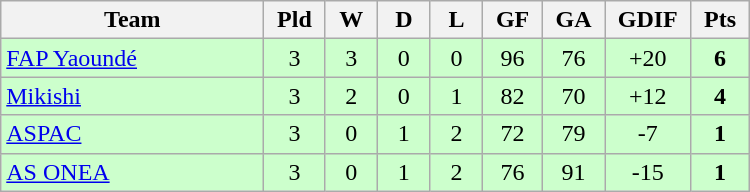<table class=wikitable style="text-align:center" width=500>
<tr>
<th width=25%>Team</th>
<th width=5%>Pld</th>
<th width=5%>W</th>
<th width=5%>D</th>
<th width=5%>L</th>
<th width=5%>GF</th>
<th width=5%>GA</th>
<th width=5%>GDIF</th>
<th width=5%>Pts</th>
</tr>
<tr bgcolor=#ccffcc>
<td align="left"> <a href='#'>FAP Yaoundé</a></td>
<td>3</td>
<td>3</td>
<td>0</td>
<td>0</td>
<td>96</td>
<td>76</td>
<td>+20</td>
<td><strong>6</strong></td>
</tr>
<tr bgcolor=#ccffcc>
<td align="left"> <a href='#'>Mikishi</a></td>
<td>3</td>
<td>2</td>
<td>0</td>
<td>1</td>
<td>82</td>
<td>70</td>
<td>+12</td>
<td><strong>4</strong></td>
</tr>
<tr bgcolor=#ccffcc>
<td align="left"> <a href='#'>ASPAC</a></td>
<td>3</td>
<td>0</td>
<td>1</td>
<td>2</td>
<td>72</td>
<td>79</td>
<td>-7</td>
<td><strong>1</strong></td>
</tr>
<tr bgcolor=#ccffcc>
<td align="left"> <a href='#'>AS ONEA</a></td>
<td>3</td>
<td>0</td>
<td>1</td>
<td>2</td>
<td>76</td>
<td>91</td>
<td>-15</td>
<td><strong>1</strong></td>
</tr>
</table>
